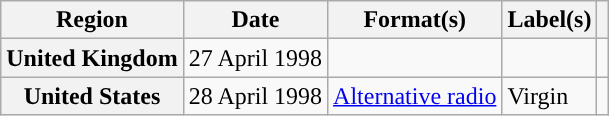<table class="wikitable plainrowheaders">
<tr>
<th scope="col">Region</th>
<th scope="col">Date</th>
<th scope="col">Format(s)</th>
<th scope="col">Label(s)</th>
<th scope="col"></th>
</tr>
<tr>
<th scope="row">United Kingdom</th>
<td>27 April 1998</td>
<td></td>
<td></td>
<td align="center"></td>
</tr>
<tr>
<th scope="row">United States</th>
<td>28 April 1998</td>
<td><a href='#'>Alternative radio</a></td>
<td>Virgin</td>
<td align="center"></td>
</tr>
</table>
